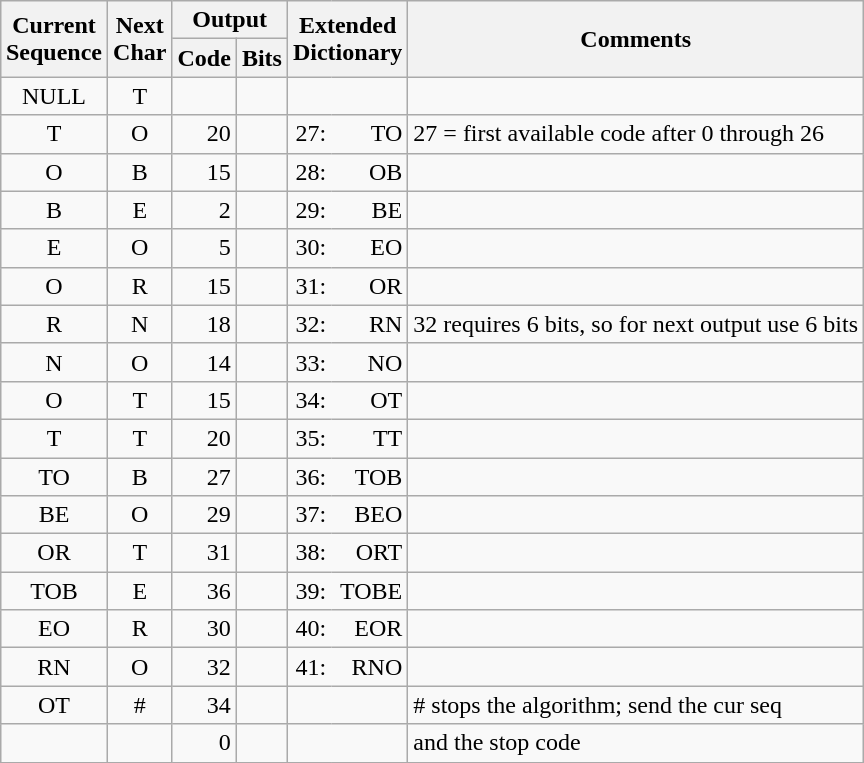<table class="wikitable" style="text-align: right; margin-left: auto; margin-right: auto;">
<tr>
<th scope="col" width="6em" rowspan="2">Current Sequence</th>
<th scope="col" width="4em" rowspan="2">Next Char</th>
<th colspan="2">Output</th>
<th scope="col" width="7em" rowspan="2" colspan="2">Extended Dictionary</th>
<th rowspan="2">Comments</th>
</tr>
<tr>
<th>Code</th>
<th>Bits</th>
</tr>
<tr>
<td style="text-align: center;">NULL</td>
<td style="text-align: center;">T</td>
<td></td>
<td></td>
<td style="border-right: none;"></td>
<td style="border-left: none;"></td>
<td></td>
</tr>
<tr>
<td style="text-align: center;">T</td>
<td style="text-align: center;">O</td>
<td>20</td>
<td></td>
<td style="border-right: none;">27:</td>
<td style="border-left: none;">TO</td>
<td style="text-align: left;">27 = first available code after 0 through 26</td>
</tr>
<tr>
<td style="text-align: center;">O</td>
<td style="text-align: center;">B</td>
<td>15</td>
<td></td>
<td style="border-right: none;">28:</td>
<td style="border-left: none;">OB</td>
<td></td>
</tr>
<tr>
<td style="text-align: center;">B</td>
<td style="text-align: center;">E</td>
<td>2</td>
<td></td>
<td style="border-right: none;">29:</td>
<td style="border-left: none;">BE</td>
<td></td>
</tr>
<tr>
<td style="text-align: center;">E</td>
<td style="text-align: center;">O</td>
<td>5</td>
<td></td>
<td style="border-right: none;">30:</td>
<td style="border-left: none;">EO</td>
<td></td>
</tr>
<tr>
<td style="text-align: center;">O</td>
<td style="text-align: center;">R</td>
<td>15</td>
<td></td>
<td style="border-right: none;">31:</td>
<td style="border-left: none;">OR</td>
<td></td>
</tr>
<tr>
<td style="text-align: center;">R</td>
<td style="text-align: center;">N</td>
<td>18</td>
<td></td>
<td style="border-right: none;">32:</td>
<td style="border-left: none;">RN</td>
<td style="text-align: left;">32 requires 6 bits, so for next output use 6 bits</td>
</tr>
<tr>
<td style="text-align: center;">N</td>
<td style="text-align: center;">O</td>
<td>14</td>
<td></td>
<td style="border-right: none;">33:</td>
<td style="border-left: none;">NO</td>
<td></td>
</tr>
<tr>
<td style="text-align: center;">O</td>
<td style="text-align: center;">T</td>
<td>15</td>
<td></td>
<td style="border-right: none;">34:</td>
<td style="border-left: none;">OT</td>
<td></td>
</tr>
<tr>
<td style="text-align: center;">T</td>
<td style="text-align: center;">T</td>
<td>20</td>
<td></td>
<td style="border-right: none;">35:</td>
<td style="border-left: none;">TT</td>
<td></td>
</tr>
<tr>
<td style="text-align: center;">TO</td>
<td style="text-align: center;">B</td>
<td>27</td>
<td></td>
<td style="border-right: none;">36:</td>
<td style="border-left: none;">TOB</td>
<td></td>
</tr>
<tr>
<td style="text-align: center;">BE</td>
<td style="text-align: center;">O</td>
<td>29</td>
<td></td>
<td style="border-right: none;">37:</td>
<td style="border-left: none;">BEO</td>
<td></td>
</tr>
<tr>
<td style="text-align: center;">OR</td>
<td style="text-align: center;">T</td>
<td>31</td>
<td></td>
<td style="border-right: none;">38:</td>
<td style="border-left: none;">ORT</td>
<td></td>
</tr>
<tr>
<td style="text-align: center;">TOB</td>
<td style="text-align: center;">E</td>
<td>36</td>
<td></td>
<td style="border-right: none;">39:</td>
<td style="border-left: none;">TOBE</td>
<td></td>
</tr>
<tr>
<td style="text-align: center;">EO</td>
<td style="text-align: center;">R</td>
<td>30</td>
<td></td>
<td style="border-right: none;">40:</td>
<td style="border-left: none;">EOR</td>
<td></td>
</tr>
<tr>
<td style="text-align: center;">RN</td>
<td style="text-align: center;">O</td>
<td>32</td>
<td></td>
<td style="border-right: none;">41:</td>
<td style="border-left: none;">RNO</td>
<td></td>
</tr>
<tr>
<td style="text-align: center;">OT</td>
<td style="text-align: center;">#</td>
<td>34</td>
<td></td>
<td style="border-right: none;"></td>
<td style="border-left: none;"></td>
<td style="text-align: left;"># stops the algorithm; send the cur seq</td>
</tr>
<tr>
<td></td>
<td></td>
<td>0</td>
<td></td>
<td style="border-right: none;"></td>
<td style="border-left: none;"></td>
<td style="text-align: left;">and the stop code</td>
</tr>
<tr>
</tr>
</table>
